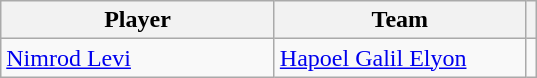<table class="wikitable">
<tr>
<th style="width:175px;">Player</th>
<th style="width:160px;">Team</th>
<th></th>
</tr>
<tr>
<td> <a href='#'>Nimrod Levi</a></td>
<td><a href='#'>Hapoel Galil Elyon</a></td>
<td></td>
</tr>
</table>
